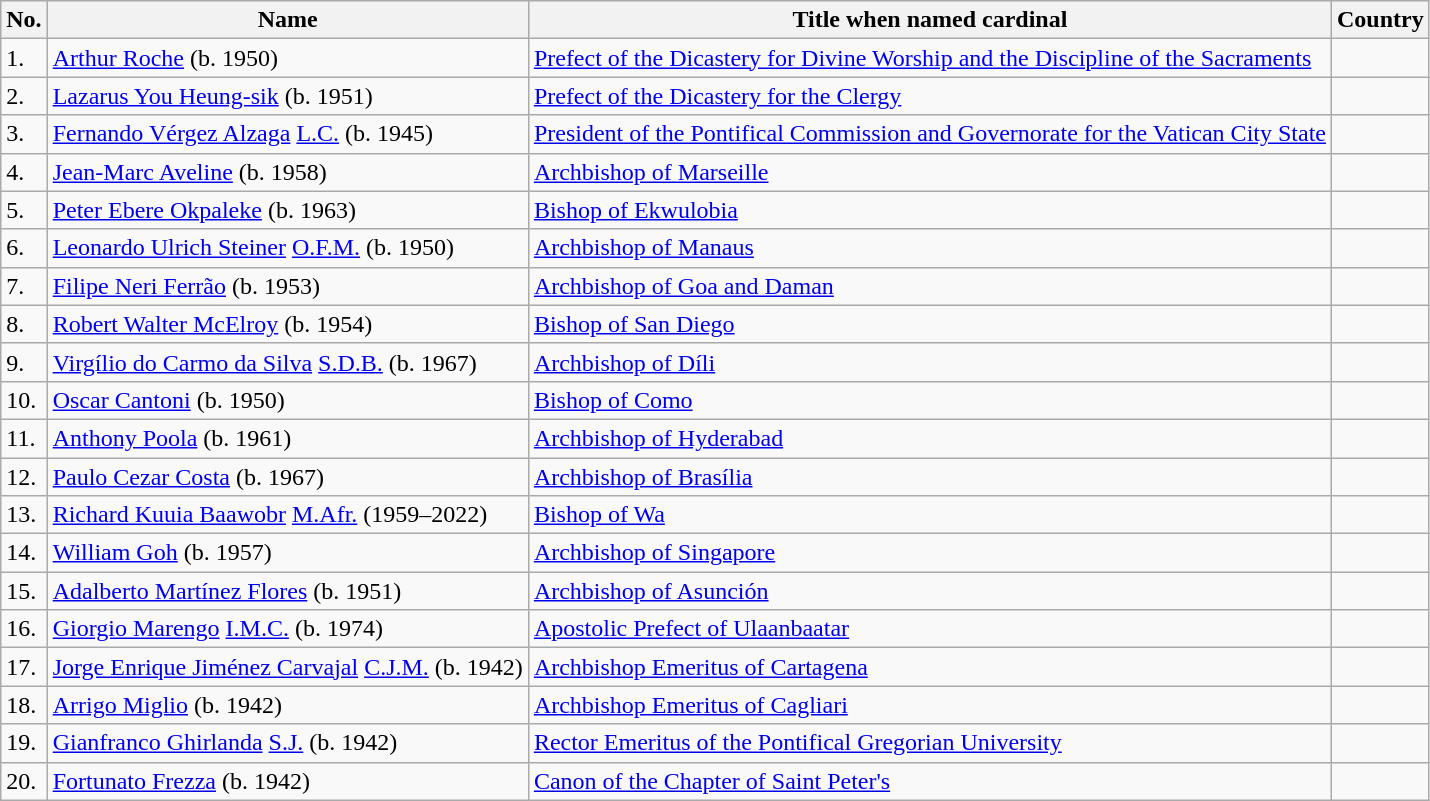<table class="wikitable sortable" border="1">
<tr>
<th>No.</th>
<th>Name</th>
<th>Title when named cardinal</th>
<th>Country</th>
</tr>
<tr>
<td>1.</td>
<td><a href='#'>Arthur Roche</a> (b. 1950)</td>
<td><a href='#'>Prefect of the Dicastery for Divine Worship and the Discipline of the Sacraments</a></td>
<td></td>
</tr>
<tr>
<td>2.</td>
<td><a href='#'>Lazarus You Heung-sik</a> (b. 1951)</td>
<td><a href='#'>Prefect of the Dicastery for the Clergy</a></td>
<td></td>
</tr>
<tr>
<td>3.</td>
<td><a href='#'>Fernando Vérgez Alzaga</a> <a href='#'>L.C.</a> (b. 1945)</td>
<td><a href='#'>President of the Pontifical Commission and Governorate for the Vatican City State</a></td>
<td></td>
</tr>
<tr>
<td>4.</td>
<td><a href='#'>Jean-Marc Aveline</a> (b. 1958)</td>
<td><a href='#'>Archbishop of Marseille</a></td>
<td></td>
</tr>
<tr>
<td>5.</td>
<td><a href='#'>Peter Ebere Okpaleke</a> (b. 1963)</td>
<td><a href='#'>Bishop of Ekwulobia</a></td>
<td></td>
</tr>
<tr>
<td>6.</td>
<td><a href='#'>Leonardo Ulrich Steiner</a> <a href='#'>O.F.M.</a> (b. 1950)</td>
<td><a href='#'>Archbishop of Manaus</a></td>
<td></td>
</tr>
<tr>
<td>7.</td>
<td><a href='#'>Filipe Neri Ferrão</a> (b. 1953)</td>
<td><a href='#'>Archbishop of Goa and Daman</a></td>
<td></td>
</tr>
<tr>
<td>8.</td>
<td><a href='#'>Robert Walter McElroy</a> (b. 1954)</td>
<td><a href='#'>Bishop of San Diego</a></td>
<td></td>
</tr>
<tr>
<td>9.</td>
<td><a href='#'>Virgílio do Carmo da Silva</a> <a href='#'>S.D.B.</a> (b. 1967)</td>
<td><a href='#'>Archbishop of Díli</a></td>
<td></td>
</tr>
<tr>
<td>10.</td>
<td><a href='#'>Oscar Cantoni</a> (b. 1950)</td>
<td><a href='#'>Bishop of Como</a></td>
<td></td>
</tr>
<tr>
<td>11.</td>
<td><a href='#'>Anthony Poola</a> (b. 1961)</td>
<td><a href='#'>Archbishop of Hyderabad</a></td>
<td></td>
</tr>
<tr>
<td>12.</td>
<td><a href='#'>Paulo Cezar Costa</a> (b. 1967)</td>
<td><a href='#'>Archbishop of Brasília</a></td>
<td></td>
</tr>
<tr>
<td>13.</td>
<td><a href='#'>Richard Kuuia Baawobr</a> <a href='#'>M.Afr.</a> (1959–2022)</td>
<td><a href='#'>Bishop of Wa</a></td>
<td></td>
</tr>
<tr>
<td>14.</td>
<td><a href='#'>William Goh</a> (b. 1957)</td>
<td><a href='#'>Archbishop of Singapore</a></td>
<td></td>
</tr>
<tr>
<td>15.</td>
<td><a href='#'>Adalberto Martínez Flores</a> (b. 1951)</td>
<td><a href='#'>Archbishop of Asunción</a></td>
<td></td>
</tr>
<tr>
<td>16.</td>
<td><a href='#'>Giorgio Marengo</a> <a href='#'>I.M.C.</a> (b. 1974)</td>
<td><a href='#'>Apostolic Prefect of Ulaanbaatar</a></td>
<td></td>
</tr>
<tr>
<td>17.</td>
<td><a href='#'>Jorge Enrique Jiménez Carvajal</a> <a href='#'>C.J.M.</a> (b. 1942)</td>
<td><a href='#'>Archbishop Emeritus of Cartagena</a></td>
<td></td>
</tr>
<tr>
<td>18.</td>
<td><a href='#'>Arrigo Miglio</a> (b. 1942)</td>
<td><a href='#'>Archbishop Emeritus of Cagliari</a></td>
<td></td>
</tr>
<tr>
<td>19.</td>
<td><a href='#'>Gianfranco Ghirlanda</a> <a href='#'>S.J.</a> (b. 1942)</td>
<td><a href='#'>Rector Emeritus of the Pontifical Gregorian University</a></td>
<td></td>
</tr>
<tr>
<td>20.</td>
<td><a href='#'>Fortunato Frezza</a> (b. 1942)</td>
<td><a href='#'>Canon of the Chapter of Saint Peter's</a></td>
<td></td>
</tr>
</table>
